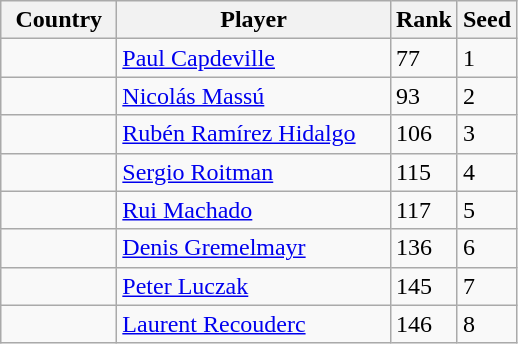<table class="sortable wikitable">
<tr>
<th width="70">Country</th>
<th width="175">Player</th>
<th>Rank</th>
<th>Seed</th>
</tr>
<tr>
<td></td>
<td><a href='#'>Paul Capdeville</a></td>
<td>77</td>
<td>1</td>
</tr>
<tr>
<td></td>
<td><a href='#'>Nicolás Massú</a></td>
<td>93</td>
<td>2</td>
</tr>
<tr>
<td></td>
<td><a href='#'>Rubén Ramírez Hidalgo</a></td>
<td>106</td>
<td>3</td>
</tr>
<tr>
<td></td>
<td><a href='#'>Sergio Roitman</a></td>
<td>115</td>
<td>4</td>
</tr>
<tr>
<td></td>
<td><a href='#'>Rui Machado</a></td>
<td>117</td>
<td>5</td>
</tr>
<tr>
<td></td>
<td><a href='#'>Denis Gremelmayr</a></td>
<td>136</td>
<td>6</td>
</tr>
<tr>
<td></td>
<td><a href='#'>Peter Luczak</a></td>
<td>145</td>
<td>7</td>
</tr>
<tr>
<td></td>
<td><a href='#'>Laurent Recouderc</a></td>
<td>146</td>
<td>8</td>
</tr>
</table>
